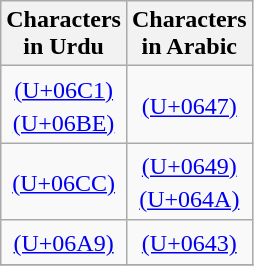<table class="wikitable floatright" style="text-align:center">
<tr>
<th>Characters <br> in Urdu</th>
<th>Characters <br> in Arabic</th>
</tr>
<tr>
<td><big></big> <a href='#'>(U+06C1)</a> <br> <big></big> <a href='#'>(U+06BE)</a></td>
<td><big></big> <a href='#'>(U+0647)</a></td>
</tr>
<tr>
<td><big></big> <a href='#'>(U+06CC)</a></td>
<td><big></big> <a href='#'>(U+0649)</a> <br> <big></big> <a href='#'>(U+064A)</a></td>
</tr>
<tr>
<td><big></big> <a href='#'>(U+06A9)</a></td>
<td><big></big> <a href='#'>(U+0643)</a></td>
</tr>
<tr>
</tr>
</table>
